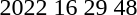<table>
<tr>
<td>2022</td>
<td> 16</td>
<td> 29</td>
<td> 48</td>
</tr>
</table>
